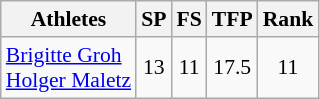<table class="wikitable" border="1" style="font-size:90%">
<tr>
<th>Athletes</th>
<th>SP</th>
<th>FS</th>
<th>TFP</th>
<th>Rank</th>
</tr>
<tr align=center>
<td align=left><a href='#'>Brigitte Groh</a><br><a href='#'>Holger Maletz</a></td>
<td>13</td>
<td>11</td>
<td>17.5</td>
<td>11</td>
</tr>
</table>
